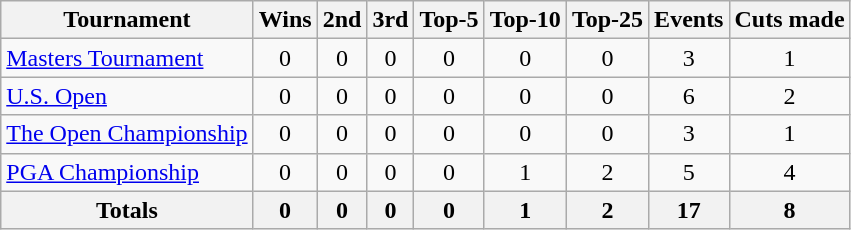<table class=wikitable style=text-align:center>
<tr>
<th>Tournament</th>
<th>Wins</th>
<th>2nd</th>
<th>3rd</th>
<th>Top-5</th>
<th>Top-10</th>
<th>Top-25</th>
<th>Events</th>
<th>Cuts made</th>
</tr>
<tr>
<td align=left><a href='#'>Masters Tournament</a></td>
<td>0</td>
<td>0</td>
<td>0</td>
<td>0</td>
<td>0</td>
<td>0</td>
<td>3</td>
<td>1</td>
</tr>
<tr>
<td align=left><a href='#'>U.S. Open</a></td>
<td>0</td>
<td>0</td>
<td>0</td>
<td>0</td>
<td>0</td>
<td>0</td>
<td>6</td>
<td>2</td>
</tr>
<tr>
<td align=left><a href='#'>The Open Championship</a></td>
<td>0</td>
<td>0</td>
<td>0</td>
<td>0</td>
<td>0</td>
<td>0</td>
<td>3</td>
<td>1</td>
</tr>
<tr>
<td align=left><a href='#'>PGA Championship</a></td>
<td>0</td>
<td>0</td>
<td>0</td>
<td>0</td>
<td>1</td>
<td>2</td>
<td>5</td>
<td>4</td>
</tr>
<tr>
<th>Totals</th>
<th>0</th>
<th>0</th>
<th>0</th>
<th>0</th>
<th>1</th>
<th>2</th>
<th>17</th>
<th>8</th>
</tr>
</table>
